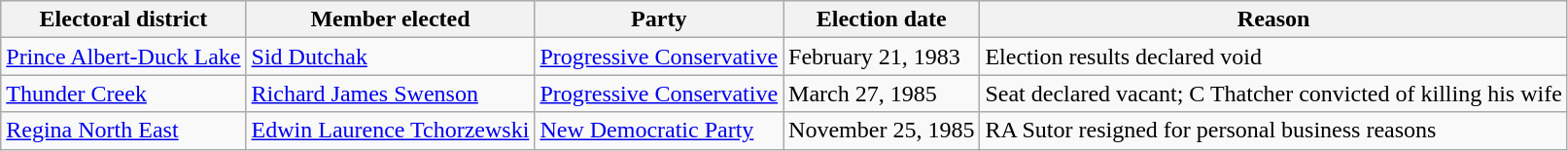<table class="wikitable sortable">
<tr>
<th>Electoral district</th>
<th>Member elected</th>
<th>Party</th>
<th>Election date</th>
<th>Reason</th>
</tr>
<tr>
<td><a href='#'>Prince Albert-Duck Lake</a></td>
<td><a href='#'>Sid Dutchak</a></td>
<td><a href='#'>Progressive Conservative</a></td>
<td>February 21, 1983</td>
<td>Election results declared void</td>
</tr>
<tr>
<td><a href='#'>Thunder Creek</a></td>
<td><a href='#'>Richard James Swenson</a></td>
<td><a href='#'>Progressive Conservative</a></td>
<td>March 27, 1985</td>
<td>Seat declared vacant; C Thatcher convicted of killing his wife</td>
</tr>
<tr>
<td><a href='#'>Regina North East</a></td>
<td><a href='#'>Edwin Laurence Tchorzewski</a></td>
<td><a href='#'>New Democratic Party</a></td>
<td>November 25, 1985</td>
<td>RA Sutor resigned for personal business reasons</td>
</tr>
</table>
